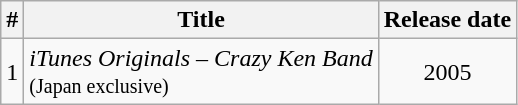<table class="wikitable">
<tr>
<th>#</th>
<th>Title</th>
<th>Release date</th>
</tr>
<tr>
<td>1</td>
<td align="left"><em>iTunes Originals – Crazy Ken Band</em><br><small>(Japan exclusive)</small></td>
<td align="center">2005</td>
</tr>
</table>
